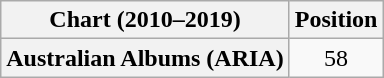<table class="wikitable plainrowheaders" style="text-align:center">
<tr>
<th scope="col">Chart (2010–2019)</th>
<th scope="col">Position</th>
</tr>
<tr>
<th scope="row">Australian Albums (ARIA)</th>
<td>58</td>
</tr>
</table>
